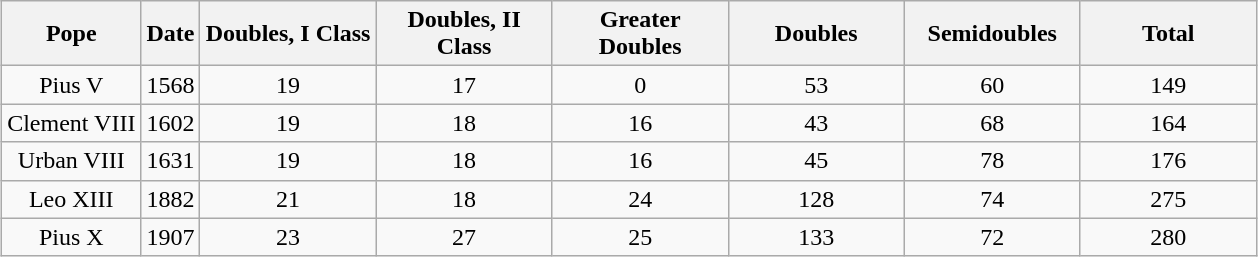<table class="wikitable" style="margin: 1em auto 1em auto;">
<tr>
<th align="center">Pope</th>
<th>Date</th>
<th width="110">Doubles, I Class</th>
<th width="110">Doubles, II Class</th>
<th width="110">Greater Doubles</th>
<th width="110">Doubles</th>
<th width="110">Semidoubles</th>
<th width="110">Total</th>
</tr>
<tr>
<td align="center">Pius V</td>
<td>1568</td>
<td align="center">19</td>
<td align="center">17</td>
<td align="center">0</td>
<td align="center">53</td>
<td align="center">60</td>
<td align="center">149</td>
</tr>
<tr>
<td align="center">Clement VIII</td>
<td>1602</td>
<td align="center">19</td>
<td align="center">18</td>
<td align="center">16</td>
<td align="center">43</td>
<td align="center">68</td>
<td align="center">164</td>
</tr>
<tr>
<td align="center">Urban VIII</td>
<td>1631</td>
<td align="center">19</td>
<td align="center">18</td>
<td align="center">16</td>
<td align="center">45</td>
<td align="center">78</td>
<td align="center">176</td>
</tr>
<tr>
<td align="center">Leo XIII</td>
<td>1882</td>
<td align="center">21</td>
<td align="center">18</td>
<td align="center">24</td>
<td align="center">128</td>
<td align="center">74</td>
<td align="center">275</td>
</tr>
<tr>
<td align="center">Pius X</td>
<td>1907</td>
<td align="center">23</td>
<td align="center">27</td>
<td align="center">25</td>
<td align="center">133</td>
<td align="center">72</td>
<td align="center">280</td>
</tr>
</table>
